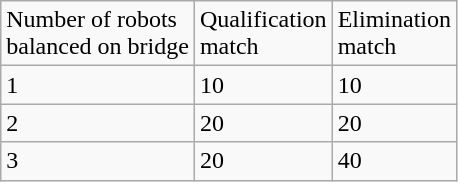<table class="wikitable">
<tr>
<td>Number of robots<br>balanced on bridge</td>
<td>Qualification<br>match</td>
<td>Elimination<br>match</td>
</tr>
<tr>
<td>1</td>
<td>10</td>
<td>10</td>
</tr>
<tr>
<td>2</td>
<td>20</td>
<td>20</td>
</tr>
<tr>
<td>3</td>
<td>20</td>
<td>40</td>
</tr>
</table>
